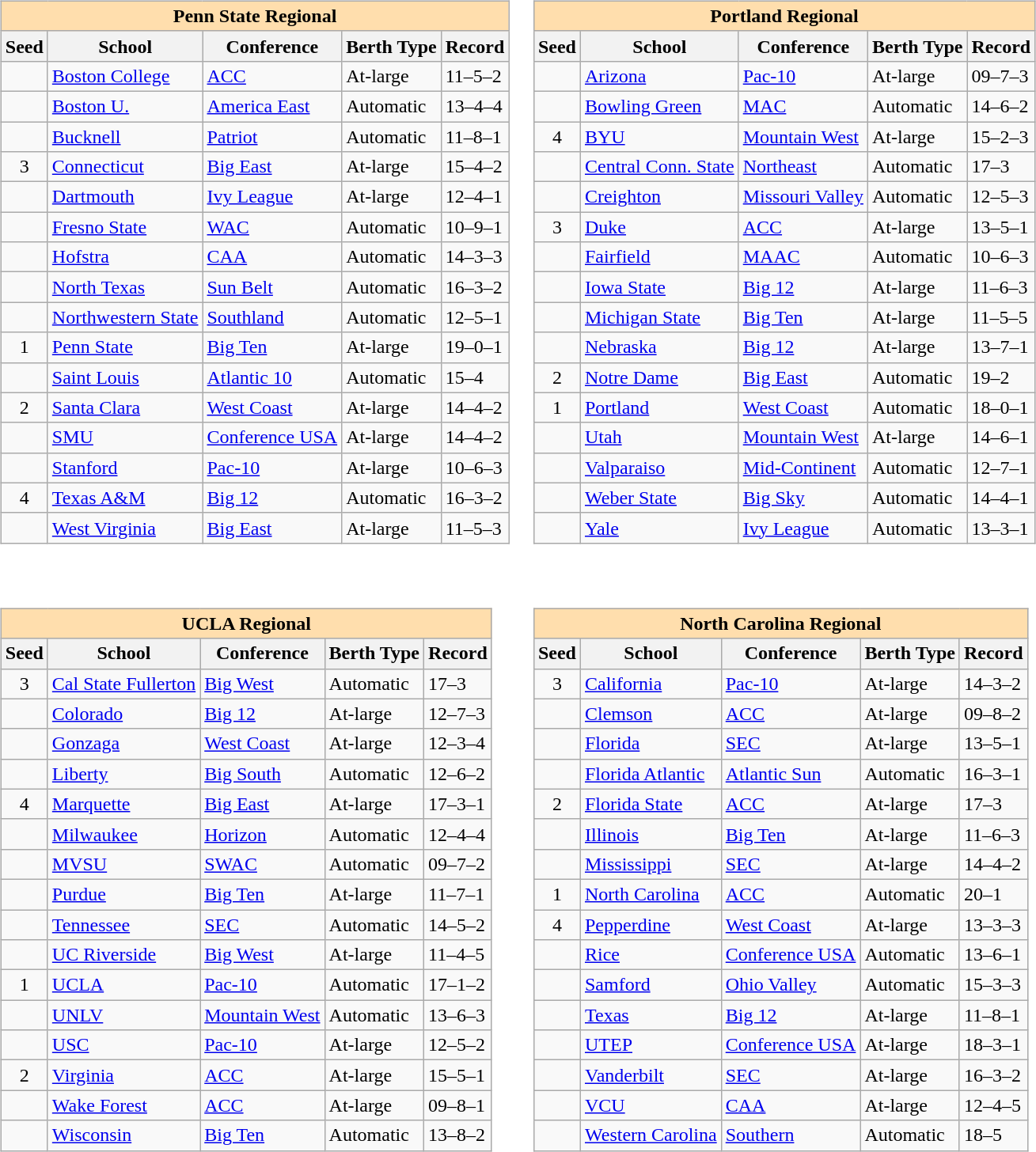<table>
<tr>
<td valign=top><br><table class="wikitable sortable">
<tr>
<th colspan="5" style="background:#ffdead;">Penn State Regional</th>
</tr>
<tr>
<th>Seed</th>
<th>School</th>
<th>Conference</th>
<th>Berth Type</th>
<th>Record</th>
</tr>
<tr>
<td></td>
<td><a href='#'>Boston College</a></td>
<td><a href='#'>ACC</a></td>
<td>At-large</td>
<td>11–5–2</td>
</tr>
<tr>
<td></td>
<td><a href='#'>Boston U.</a></td>
<td><a href='#'>America East</a></td>
<td>Automatic</td>
<td>13–4–4</td>
</tr>
<tr>
<td></td>
<td><a href='#'>Bucknell</a></td>
<td><a href='#'>Patriot</a></td>
<td>Automatic</td>
<td>11–8–1</td>
</tr>
<tr>
<td align=center>3</td>
<td><a href='#'>Connecticut</a></td>
<td><a href='#'>Big East</a></td>
<td>At-large</td>
<td>15–4–2</td>
</tr>
<tr>
<td></td>
<td><a href='#'>Dartmouth</a></td>
<td><a href='#'>Ivy League</a></td>
<td>At-large</td>
<td>12–4–1</td>
</tr>
<tr>
<td></td>
<td><a href='#'>Fresno State</a></td>
<td><a href='#'>WAC</a></td>
<td>Automatic</td>
<td>10–9–1</td>
</tr>
<tr>
<td></td>
<td><a href='#'>Hofstra</a></td>
<td><a href='#'>CAA</a></td>
<td>Automatic</td>
<td>14–3–3</td>
</tr>
<tr>
<td></td>
<td><a href='#'>North Texas</a></td>
<td><a href='#'>Sun Belt</a></td>
<td>Automatic</td>
<td>16–3–2</td>
</tr>
<tr>
<td></td>
<td><a href='#'>Northwestern State</a></td>
<td><a href='#'>Southland</a></td>
<td>Automatic</td>
<td>12–5–1</td>
</tr>
<tr>
<td align=center>1</td>
<td><a href='#'>Penn State</a></td>
<td><a href='#'>Big Ten</a></td>
<td>At-large</td>
<td>19–0–1</td>
</tr>
<tr>
<td></td>
<td><a href='#'>Saint Louis</a></td>
<td><a href='#'>Atlantic 10</a></td>
<td>Automatic</td>
<td>15–4</td>
</tr>
<tr>
<td align=center>2</td>
<td><a href='#'>Santa Clara</a></td>
<td><a href='#'>West Coast</a></td>
<td>At-large</td>
<td>14–4–2</td>
</tr>
<tr>
<td></td>
<td><a href='#'>SMU</a></td>
<td><a href='#'>Conference USA</a></td>
<td>At-large</td>
<td>14–4–2</td>
</tr>
<tr>
<td></td>
<td><a href='#'>Stanford</a></td>
<td><a href='#'>Pac-10</a></td>
<td>At-large</td>
<td>10–6–3</td>
</tr>
<tr>
<td align=center>4</td>
<td><a href='#'>Texas A&M</a></td>
<td><a href='#'>Big 12</a></td>
<td>Automatic</td>
<td>16–3–2</td>
</tr>
<tr>
<td></td>
<td><a href='#'>West Virginia</a></td>
<td><a href='#'>Big East</a></td>
<td>At-large</td>
<td>11–5–3</td>
</tr>
</table>
</td>
<td valign=top><br><table class="wikitable sortable">
<tr>
<th colspan="5" style="background:#ffdead;">Portland Regional</th>
</tr>
<tr>
<th>Seed</th>
<th>School</th>
<th>Conference</th>
<th>Berth Type</th>
<th>Record</th>
</tr>
<tr>
<td></td>
<td><a href='#'>Arizona</a></td>
<td><a href='#'>Pac-10</a></td>
<td>At-large</td>
<td>09–7–3</td>
</tr>
<tr>
<td></td>
<td><a href='#'>Bowling Green</a></td>
<td><a href='#'>MAC</a></td>
<td>Automatic</td>
<td>14–6–2</td>
</tr>
<tr>
<td align=center>4</td>
<td><a href='#'>BYU</a></td>
<td><a href='#'>Mountain West</a></td>
<td>At-large</td>
<td>15–2–3</td>
</tr>
<tr>
<td></td>
<td><a href='#'>Central Conn. State</a></td>
<td><a href='#'>Northeast</a></td>
<td>Automatic</td>
<td>17–3</td>
</tr>
<tr>
<td></td>
<td><a href='#'>Creighton</a></td>
<td><a href='#'>Missouri Valley</a></td>
<td>Automatic</td>
<td>12–5–3</td>
</tr>
<tr>
<td align=center>3</td>
<td><a href='#'>Duke</a></td>
<td><a href='#'>ACC</a></td>
<td>At-large</td>
<td>13–5–1</td>
</tr>
<tr>
<td></td>
<td><a href='#'>Fairfield</a></td>
<td><a href='#'>MAAC</a></td>
<td>Automatic</td>
<td>10–6–3</td>
</tr>
<tr>
<td></td>
<td><a href='#'>Iowa State</a></td>
<td><a href='#'>Big 12</a></td>
<td>At-large</td>
<td>11–6–3</td>
</tr>
<tr>
<td></td>
<td><a href='#'>Michigan State</a></td>
<td><a href='#'>Big Ten</a></td>
<td>At-large</td>
<td>11–5–5</td>
</tr>
<tr>
<td></td>
<td><a href='#'>Nebraska</a></td>
<td><a href='#'>Big 12</a></td>
<td>At-large</td>
<td>13–7–1</td>
</tr>
<tr>
<td align=center>2</td>
<td><a href='#'>Notre Dame</a></td>
<td><a href='#'>Big East</a></td>
<td>Automatic</td>
<td>19–2</td>
</tr>
<tr>
<td align=center>1</td>
<td><a href='#'>Portland</a></td>
<td><a href='#'>West Coast</a></td>
<td>Automatic</td>
<td>18–0–1</td>
</tr>
<tr>
<td></td>
<td><a href='#'>Utah</a></td>
<td><a href='#'>Mountain West</a></td>
<td>At-large</td>
<td>14–6–1</td>
</tr>
<tr>
<td></td>
<td><a href='#'>Valparaiso</a></td>
<td><a href='#'>Mid-Continent</a></td>
<td>Automatic</td>
<td>12–7–1</td>
</tr>
<tr>
<td></td>
<td><a href='#'>Weber State</a></td>
<td><a href='#'>Big Sky</a></td>
<td>Automatic</td>
<td>14–4–1</td>
</tr>
<tr>
<td></td>
<td><a href='#'>Yale</a></td>
<td><a href='#'>Ivy League</a></td>
<td>Automatic</td>
<td>13–3–1</td>
</tr>
</table>
</td>
</tr>
<tr>
<td valign=top><br><table class="wikitable sortable">
<tr>
<th colspan="5" style="background:#ffdead;">UCLA Regional</th>
</tr>
<tr>
<th>Seed</th>
<th>School</th>
<th>Conference</th>
<th>Berth Type</th>
<th>Record</th>
</tr>
<tr>
<td align=center>3</td>
<td><a href='#'>Cal State Fullerton</a></td>
<td><a href='#'>Big West</a></td>
<td>Automatic</td>
<td>17–3</td>
</tr>
<tr>
<td></td>
<td><a href='#'>Colorado</a></td>
<td><a href='#'>Big 12</a></td>
<td>At-large</td>
<td>12–7–3</td>
</tr>
<tr>
<td></td>
<td><a href='#'>Gonzaga</a></td>
<td><a href='#'>West Coast</a></td>
<td>At-large</td>
<td>12–3–4</td>
</tr>
<tr>
<td></td>
<td><a href='#'>Liberty</a></td>
<td><a href='#'>Big South</a></td>
<td>Automatic</td>
<td>12–6–2</td>
</tr>
<tr>
<td align=center>4</td>
<td><a href='#'>Marquette</a></td>
<td><a href='#'>Big East</a></td>
<td>At-large</td>
<td>17–3–1</td>
</tr>
<tr>
<td></td>
<td><a href='#'>Milwaukee</a></td>
<td><a href='#'>Horizon</a></td>
<td>Automatic</td>
<td>12–4–4</td>
</tr>
<tr>
<td></td>
<td><a href='#'>MVSU</a></td>
<td><a href='#'>SWAC</a></td>
<td>Automatic</td>
<td>09–7–2</td>
</tr>
<tr>
<td></td>
<td><a href='#'>Purdue</a></td>
<td><a href='#'>Big Ten</a></td>
<td>At-large</td>
<td>11–7–1</td>
</tr>
<tr>
<td></td>
<td><a href='#'>Tennessee</a></td>
<td><a href='#'>SEC</a></td>
<td>Automatic</td>
<td>14–5–2</td>
</tr>
<tr>
<td></td>
<td><a href='#'>UC Riverside</a></td>
<td><a href='#'>Big West</a></td>
<td>At-large</td>
<td>11–4–5</td>
</tr>
<tr>
<td align=center>1</td>
<td><a href='#'>UCLA</a></td>
<td><a href='#'>Pac-10</a></td>
<td>Automatic</td>
<td>17–1–2</td>
</tr>
<tr>
<td></td>
<td><a href='#'>UNLV</a></td>
<td><a href='#'>Mountain West</a></td>
<td>Automatic</td>
<td>13–6–3</td>
</tr>
<tr>
<td></td>
<td><a href='#'>USC</a></td>
<td><a href='#'>Pac-10</a></td>
<td>At-large</td>
<td>12–5–2</td>
</tr>
<tr>
<td align=center>2</td>
<td><a href='#'>Virginia</a></td>
<td><a href='#'>ACC</a></td>
<td>At-large</td>
<td>15–5–1</td>
</tr>
<tr>
<td></td>
<td><a href='#'>Wake Forest</a></td>
<td><a href='#'>ACC</a></td>
<td>At-large</td>
<td>09–8–1</td>
</tr>
<tr>
<td></td>
<td><a href='#'>Wisconsin</a></td>
<td><a href='#'>Big Ten</a></td>
<td>Automatic</td>
<td>13–8–2</td>
</tr>
</table>
</td>
<td valign=top><br><table class="wikitable sortable">
<tr>
<th colspan="5" style="background:#ffdead;">North Carolina Regional</th>
</tr>
<tr>
<th>Seed</th>
<th>School</th>
<th>Conference</th>
<th>Berth Type</th>
<th>Record</th>
</tr>
<tr>
<td align=center>3</td>
<td><a href='#'>California</a></td>
<td><a href='#'>Pac-10</a></td>
<td>At-large</td>
<td>14–3–2</td>
</tr>
<tr>
<td></td>
<td><a href='#'>Clemson</a></td>
<td><a href='#'>ACC</a></td>
<td>At-large</td>
<td>09–8–2</td>
</tr>
<tr>
<td></td>
<td><a href='#'>Florida</a></td>
<td><a href='#'>SEC</a></td>
<td>At-large</td>
<td>13–5–1</td>
</tr>
<tr>
<td></td>
<td><a href='#'>Florida Atlantic</a></td>
<td><a href='#'>Atlantic Sun</a></td>
<td>Automatic</td>
<td>16–3–1</td>
</tr>
<tr>
<td align=center>2</td>
<td><a href='#'>Florida State</a></td>
<td><a href='#'>ACC</a></td>
<td>At-large</td>
<td>17–3</td>
</tr>
<tr>
<td></td>
<td><a href='#'>Illinois</a></td>
<td><a href='#'>Big Ten</a></td>
<td>At-large</td>
<td>11–6–3</td>
</tr>
<tr>
<td></td>
<td><a href='#'>Mississippi</a></td>
<td><a href='#'>SEC</a></td>
<td>At-large</td>
<td>14–4–2</td>
</tr>
<tr>
<td align=center>1</td>
<td><a href='#'>North Carolina</a></td>
<td><a href='#'>ACC</a></td>
<td>Automatic</td>
<td>20–1</td>
</tr>
<tr>
<td align=center>4</td>
<td><a href='#'>Pepperdine</a></td>
<td><a href='#'>West Coast</a></td>
<td>At-large</td>
<td>13–3–3</td>
</tr>
<tr>
<td></td>
<td><a href='#'>Rice</a></td>
<td><a href='#'>Conference USA</a></td>
<td>Automatic</td>
<td>13–6–1</td>
</tr>
<tr>
<td></td>
<td><a href='#'>Samford</a></td>
<td><a href='#'>Ohio Valley</a></td>
<td>Automatic</td>
<td>15–3–3</td>
</tr>
<tr>
<td></td>
<td><a href='#'>Texas</a></td>
<td><a href='#'>Big 12</a></td>
<td>At-large</td>
<td>11–8–1</td>
</tr>
<tr>
<td></td>
<td><a href='#'>UTEP</a></td>
<td><a href='#'>Conference USA</a></td>
<td>At-large</td>
<td>18–3–1</td>
</tr>
<tr>
<td></td>
<td><a href='#'>Vanderbilt</a></td>
<td><a href='#'>SEC</a></td>
<td>At-large</td>
<td>16–3–2</td>
</tr>
<tr>
<td></td>
<td><a href='#'>VCU</a></td>
<td><a href='#'>CAA</a></td>
<td>At-large</td>
<td>12–4–5</td>
</tr>
<tr>
<td></td>
<td><a href='#'>Western Carolina</a></td>
<td><a href='#'>Southern</a></td>
<td>Automatic</td>
<td>18–5</td>
</tr>
</table>
</td>
</tr>
</table>
